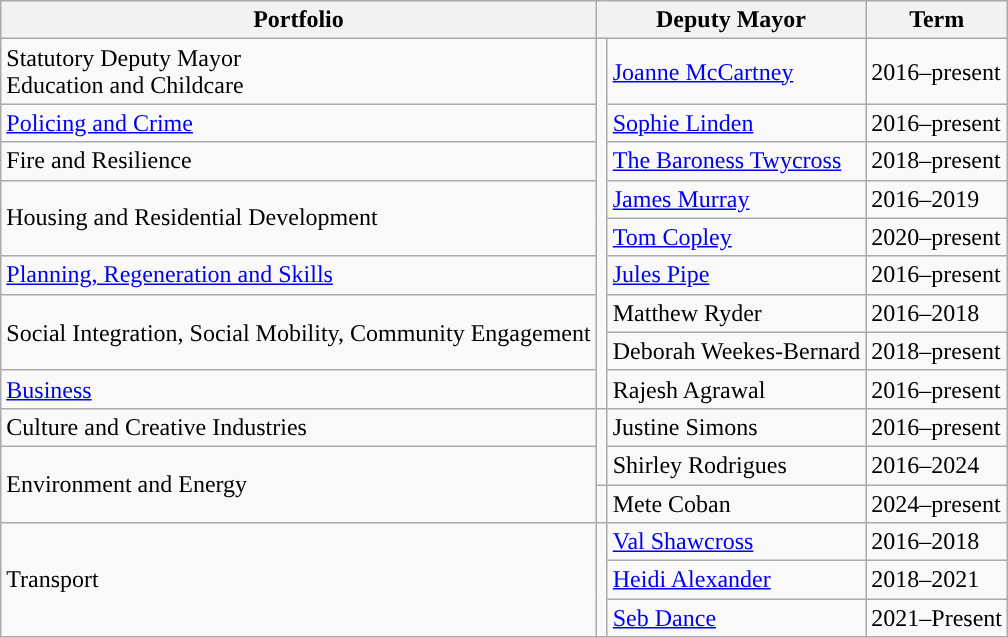<table class="wikitable mw-collapsible">
<tr>
<th>Portfolio</th>
<th colspan=2>Deputy Mayor</th>
<th>Term</th>
</tr>
<tr>
<td>Statutory Deputy Mayor<br>Education and Childcare</td>
<td rowspan="9" style="background-color: "></td>
<td><a href='#'>Joanne McCartney</a> </td>
<td>2016–present</td>
</tr>
<tr>
<td><a href='#'>Policing and Crime</a></td>
<td><a href='#'>Sophie Linden</a></td>
<td>2016–present</td>
</tr>
<tr>
<td>Fire and Resilience</td>
<td><a href='#'>The Baroness Twycross</a> </td>
<td>2018–present</td>
</tr>
<tr>
<td rowspan="2">Housing and Residential Development</td>
<td><a href='#'>James Murray</a></td>
<td>2016–2019</td>
</tr>
<tr>
<td><a href='#'>Tom Copley</a> </td>
<td>2020–present</td>
</tr>
<tr>
<td><a href='#'>Planning, Regeneration and Skills</a></td>
<td><a href='#'>Jules Pipe</a></td>
<td>2016–present</td>
</tr>
<tr>
<td rowspan="2">Social Integration, Social Mobility, Community Engagement</td>
<td>Matthew Ryder</td>
<td>2016–2018</td>
</tr>
<tr>
<td>Deborah Weekes-Bernard</td>
<td>2018–present</td>
</tr>
<tr>
<td><a href='#'>Business</a></td>
<td>Rajesh Agrawal</td>
<td>2016–present</td>
</tr>
<tr>
<td>Culture and Creative Industries</td>
<td rowspan=2 style="background-color: "></td>
<td>Justine Simons</td>
<td>2016–present</td>
</tr>
<tr>
<td rowspan=2>Environment and Energy</td>
<td>Shirley Rodrigues</td>
<td>2016–2024</td>
</tr>
<tr>
<td style="background-color: "></td>
<td>Mete Coban </td>
<td>2024–present</td>
</tr>
<tr>
<td rowspan=3>Transport</td>
<td rowspan=3 style="background-color: "></td>
<td><a href='#'>Val Shawcross</a></td>
<td>2016–2018</td>
</tr>
<tr>
<td><a href='#'>Heidi Alexander</a></td>
<td>2018–2021</td>
</tr>
<tr>
<td><a href='#'>Seb Dance</a></td>
<td>2021–Present</td>
</tr>
</table>
